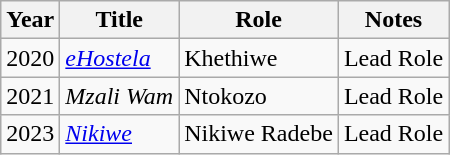<table class="wikitable sortable">
<tr>
<th>Year</th>
<th>Title</th>
<th>Role</th>
<th class="unsortable">Notes</th>
</tr>
<tr>
<td>2020</td>
<td><em><a href='#'>eHostela</a></em></td>
<td>Khethiwe</td>
<td>Lead Role</td>
</tr>
<tr>
<td>2021</td>
<td><em>Mzali Wam</em></td>
<td>Ntokozo</td>
<td>Lead Role</td>
</tr>
<tr>
<td>2023</td>
<td><em><a href='#'>Nikiwe</a></em></td>
<td>Nikiwe Radebe</td>
<td>Lead Role</td>
</tr>
</table>
